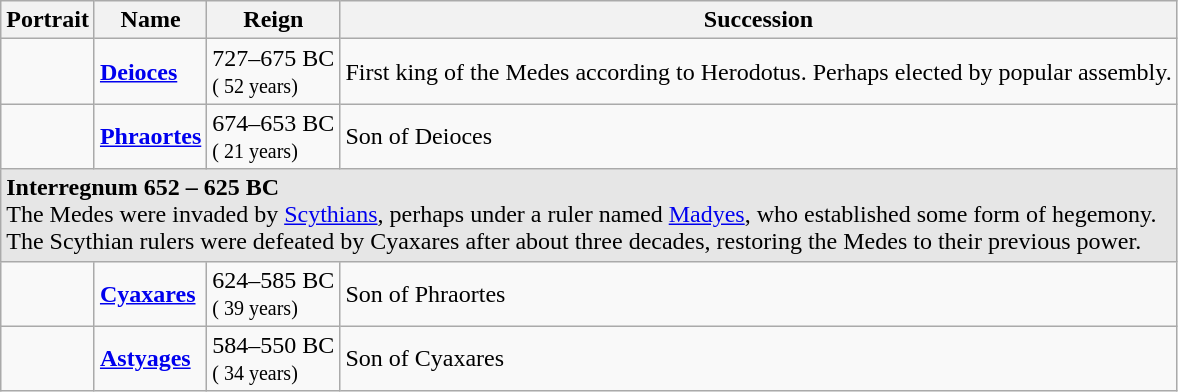<table class="wikitable">
<tr>
<th>Portrait</th>
<th>Name</th>
<th>Reign</th>
<th>Succession</th>
</tr>
<tr>
<td></td>
<td><strong><a href='#'>Deioces</a></strong></td>
<td> 727–675 BC<br><small>( 52 years)</small></td>
<td>First king of the Medes according to Herodotus. Perhaps elected by popular assembly.</td>
</tr>
<tr>
<td></td>
<td><strong><a href='#'>Phraortes</a></strong></td>
<td> 674–653 BC<br><small>( 21 years)</small></td>
<td>Son of Deioces</td>
</tr>
<tr>
<td colspan="4" style="background:#E6E6E6;"><strong>Interregnum  652 – 625 BC</strong><br>The Medes were invaded by <a href='#'>Scythians</a>, perhaps under a ruler named <a href='#'>Madyes</a>, who established some form of hegemony.<br>The Scythian rulers were defeated by Cyaxares after about three decades, restoring the Medes to their previous power.</td>
</tr>
<tr>
<td></td>
<td><strong><a href='#'>Cyaxares</a></strong></td>
<td> 624–585 BC<br><small>( 39 years)</small></td>
<td>Son of Phraortes</td>
</tr>
<tr>
<td></td>
<td><strong><a href='#'>Astyages</a></strong></td>
<td> 584–550 BC<br><small>( 34 years)</small></td>
<td>Son of Cyaxares</td>
</tr>
</table>
